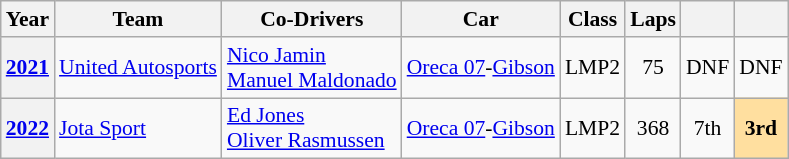<table class="wikitable" style="text-align:center; font-size:90%">
<tr>
<th>Year</th>
<th>Team</th>
<th>Co-Drivers</th>
<th>Car</th>
<th>Class</th>
<th>Laps</th>
<th></th>
<th></th>
</tr>
<tr>
<th><a href='#'>2021</a></th>
<td align="left" nowrap> <a href='#'>United Autosports</a></td>
<td align="left" nowrap> <a href='#'>Nico Jamin</a><br> <a href='#'>Manuel Maldonado</a></td>
<td align="left" nowrap><a href='#'>Oreca 07</a>-<a href='#'>Gibson</a></td>
<td>LMP2</td>
<td>75</td>
<td>DNF</td>
<td>DNF</td>
</tr>
<tr>
<th><a href='#'>2022</a></th>
<td align="left" nowrap> <a href='#'>Jota Sport</a></td>
<td align="left" nowrap> <a href='#'>Ed Jones</a><br> <a href='#'>Oliver Rasmussen</a></td>
<td align="left" nowrap><a href='#'>Oreca 07</a>-<a href='#'>Gibson</a></td>
<td>LMP2</td>
<td>368</td>
<td>7th</td>
<td style="background:#FFDF9F;"><strong>3rd</strong></td>
</tr>
</table>
